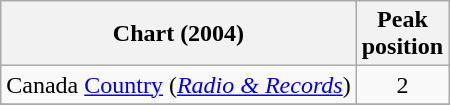<table class="wikitable sortable">
<tr>
<th align="left">Chart (2004)</th>
<th align="center">Peak<br>position</th>
</tr>
<tr>
<td align="left">Canada <a href='#'>Country</a> (<em><a href='#'>Radio & Records</a></em>)</td>
<td align="center">2</td>
</tr>
<tr>
</tr>
<tr>
</tr>
</table>
